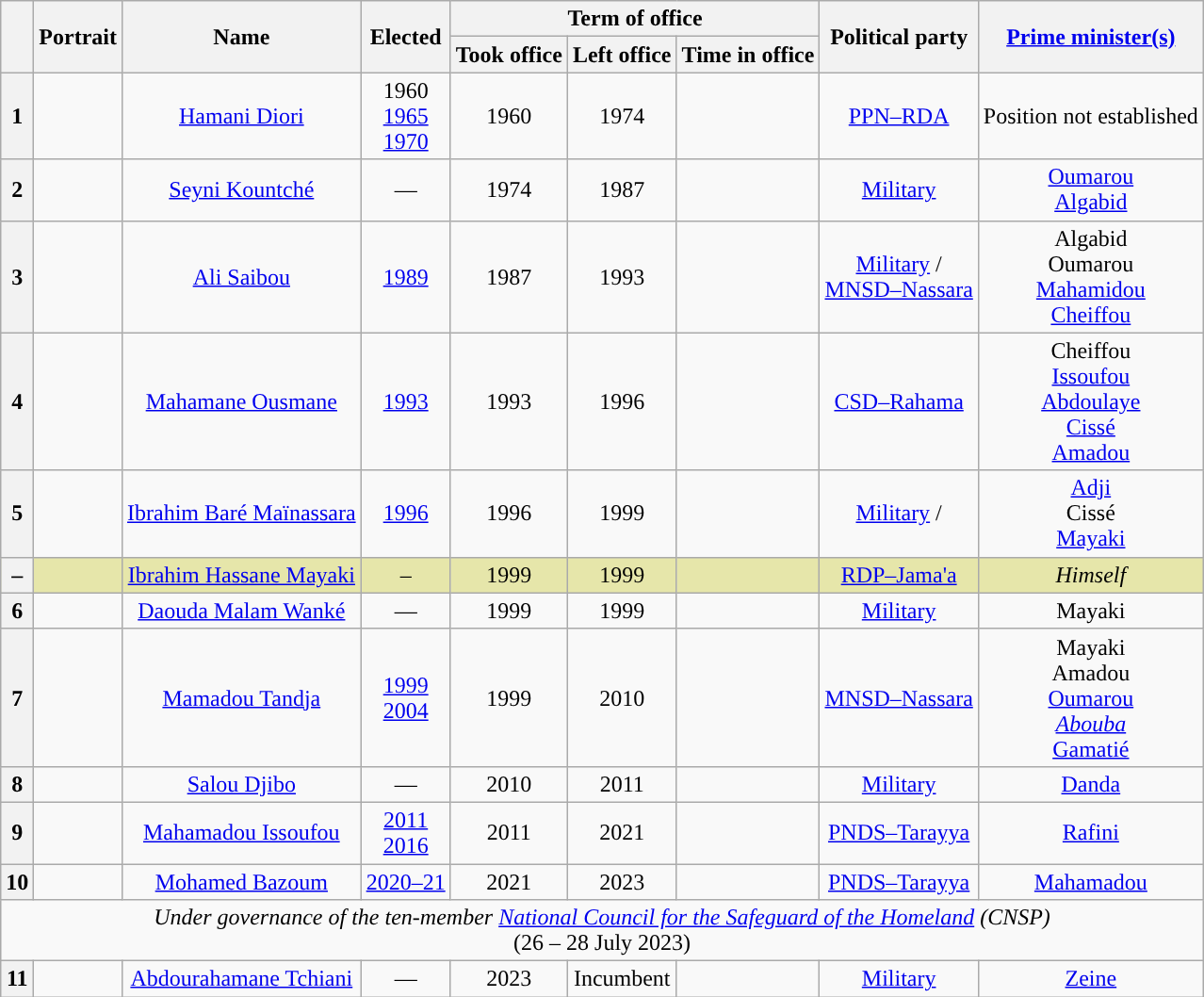<table class="wikitable" style="text-align:center">
<tr>
<th rowspan="2"></th>
<th rowspan="2">Portrait</th>
<th rowspan="2">Name<br></th>
<th rowspan="2">Elected</th>
<th colspan="3">Term of office</th>
<th rowspan="2">Political party</th>
<th rowspan="2"><a href='#'>Prime minister(s)</a></th>
</tr>
<tr>
<th>Took office</th>
<th>Left office</th>
<th>Time in office</th>
</tr>
<tr>
<th style="background:">1</th>
<td></td>
<td><a href='#'>Hamani Diori</a><br></td>
<td>1960<br><a href='#'>1965</a><br><a href='#'>1970</a></td>
<td> 1960</td>
<td> 1974<br></td>
<td></td>
<td><a href='#'>PPN–RDA</a></td>
<td>Position not established</td>
</tr>
<tr>
<th style="background:">2</th>
<td></td>
<td><a href='#'>Seyni Kountché</a><br></td>
<td>—</td>
<td> 1974</td>
<td> 1987<br></td>
<td></td>
<td><a href='#'>Military</a></td>
<td><a href='#'>Oumarou</a><br><a href='#'>Algabid</a></td>
</tr>
<tr>
<th style="background:">3</th>
<td></td>
<td><a href='#'>Ali Saibou</a><br></td>
<td><a href='#'>1989</a></td>
<td> 1987</td>
<td> 1993</td>
<td></td>
<td><a href='#'>Military</a> / <br><a href='#'>MNSD–Nassara</a></td>
<td>Algabid<br>Oumarou<br><a href='#'>Mahamidou</a><br><a href='#'>Cheiffou</a></td>
</tr>
<tr>
<th style="background:">4</th>
<td></td>
<td><a href='#'>Mahamane Ousmane</a><br></td>
<td><a href='#'>1993</a></td>
<td> 1993</td>
<td> 1996<br></td>
<td></td>
<td><a href='#'>CSD–Rahama</a></td>
<td>Cheiffou<br><a href='#'>Issoufou</a><br><a href='#'>Abdoulaye</a><br><a href='#'>Cissé</a><br><a href='#'>Amadou</a></td>
</tr>
<tr>
<th style="background:">5</th>
<td></td>
<td><a href='#'>Ibrahim Baré Maïnassara</a><br></td>
<td><a href='#'>1996</a></td>
<td> 1996</td>
<td> 1999<br></td>
<td></td>
<td><a href='#'>Military</a> / <br></td>
<td><a href='#'>Adji</a><br>Cissé<br><a href='#'>Mayaki</a></td>
</tr>
<tr style="background:#e6e6aa;">
<th style="background:">–</th>
<td></td>
<td><a href='#'>Ibrahim Hassane Mayaki</a><br></td>
<td>–</td>
<td> 1999</td>
<td> 1999</td>
<td><br></td>
<td><a href='#'>RDP–Jama'a</a></td>
<td><em>Himself</em></td>
</tr>
<tr>
<th style="background:">6</th>
<td></td>
<td><a href='#'>Daouda Malam Wanké</a><br></td>
<td>—</td>
<td> 1999</td>
<td> 1999</td>
<td></td>
<td><a href='#'>Military</a><br></td>
<td>Mayaki</td>
</tr>
<tr>
<th style="background:">7</th>
<td></td>
<td><a href='#'>Mamadou Tandja</a><br></td>
<td><a href='#'>1999</a><br><a href='#'>2004</a></td>
<td> 1999</td>
<td> 2010<br></td>
<td></td>
<td><a href='#'>MNSD–Nassara</a></td>
<td>Mayaki<br>Amadou<br><a href='#'>Oumarou</a><br><em><a href='#'>Abouba</a></em><br><a href='#'>Gamatié</a></td>
</tr>
<tr>
<th style="background:">8</th>
<td></td>
<td><a href='#'>Salou Djibo</a><br></td>
<td>—</td>
<td> 2010</td>
<td> 2011</td>
<td></td>
<td><a href='#'>Military</a></td>
<td><a href='#'>Danda</a></td>
</tr>
<tr>
<th style="background:">9</th>
<td></td>
<td><a href='#'>Mahamadou Issoufou</a><br></td>
<td><a href='#'>2011</a><br><a href='#'>2016</a></td>
<td> 2011</td>
<td> 2021</td>
<td></td>
<td><a href='#'>PNDS–Tarayya</a></td>
<td><a href='#'>Rafini</a></td>
</tr>
<tr>
<th style="background:">10</th>
<td></td>
<td><a href='#'>Mohamed Bazoum</a><br></td>
<td><a href='#'>2020–21</a></td>
<td> 2021</td>
<td> 2023<br></td>
<td></td>
<td><a href='#'>PNDS–Tarayya</a></td>
<td><a href='#'>Mahamadou</a></td>
</tr>
<tr>
<td colspan="10"><em>Under governance of the ten-member <a href='#'>National Council for the Safeguard of the Homeland</a> (CNSP)</em><br>(26 – 28 July 2023)</td>
</tr>
<tr>
<th style="background:">11</th>
<td></td>
<td><a href='#'>Abdourahamane Tchiani</a><br></td>
<td>—</td>
<td> 2023<br></td>
<td>Incumbent</td>
<td></td>
<td><a href='#'>Military</a></td>
<td><a href='#'>Zeine</a></td>
</tr>
</table>
